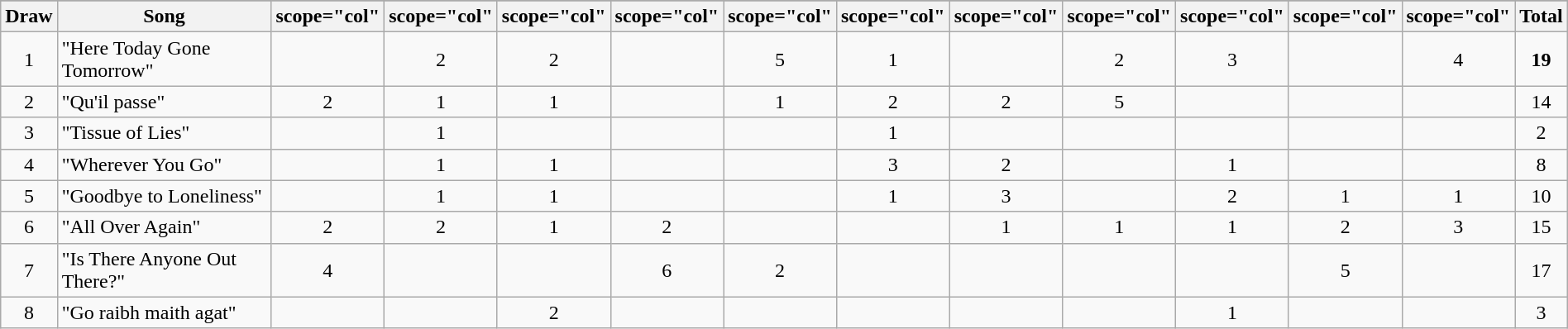<table class="wikitable plainrowheaders" style="margin: 1em auto 1em auto; text-align:center;">
<tr>
</tr>
<tr>
<th scope="col">Draw</th>
<th scope="col">Song</th>
<th>scope="col" </th>
<th>scope="col" </th>
<th>scope="col" </th>
<th>scope="col" </th>
<th>scope="col" </th>
<th>scope="col" </th>
<th>scope="col" </th>
<th>scope="col" </th>
<th>scope="col" </th>
<th>scope="col" </th>
<th>scope="col" </th>
<th scope="col">Total</th>
</tr>
<tr --->
<td>1</td>
<td align="left">"Here Today Gone Tomorrow"</td>
<td></td>
<td>2</td>
<td>2</td>
<td></td>
<td>5</td>
<td>1</td>
<td></td>
<td>2</td>
<td>3</td>
<td></td>
<td>4</td>
<td><strong>19</strong></td>
</tr>
<tr --->
<td>2</td>
<td align="left">"Qu'il passe"</td>
<td>2</td>
<td>1</td>
<td>1</td>
<td></td>
<td>1</td>
<td>2</td>
<td>2</td>
<td>5</td>
<td></td>
<td></td>
<td></td>
<td>14</td>
</tr>
<tr --->
<td>3</td>
<td align="left">"Tissue of Lies"</td>
<td></td>
<td>1</td>
<td></td>
<td></td>
<td></td>
<td>1</td>
<td></td>
<td></td>
<td></td>
<td></td>
<td></td>
<td>2</td>
</tr>
<tr --->
<td>4</td>
<td align="left">"Wherever You Go"</td>
<td></td>
<td>1</td>
<td>1</td>
<td></td>
<td></td>
<td>3</td>
<td>2</td>
<td></td>
<td>1</td>
<td></td>
<td></td>
<td>8</td>
</tr>
<tr --->
<td>5</td>
<td align="left">"Goodbye to Loneliness"</td>
<td></td>
<td>1</td>
<td>1</td>
<td></td>
<td></td>
<td>1</td>
<td>3</td>
<td></td>
<td>2</td>
<td>1</td>
<td>1</td>
<td>10</td>
</tr>
<tr --->
<td>6</td>
<td align="left">"All Over Again"</td>
<td>2</td>
<td>2</td>
<td>1</td>
<td>2</td>
<td></td>
<td></td>
<td>1</td>
<td>1</td>
<td>1</td>
<td>2</td>
<td>3</td>
<td>15</td>
</tr>
<tr --->
<td>7</td>
<td align="left">"Is There Anyone Out There?"</td>
<td>4</td>
<td></td>
<td></td>
<td>6</td>
<td>2</td>
<td></td>
<td></td>
<td></td>
<td></td>
<td>5</td>
<td></td>
<td>17</td>
</tr>
<tr --->
<td>8</td>
<td align="left">"Go raibh maith agat"</td>
<td></td>
<td></td>
<td>2</td>
<td></td>
<td></td>
<td></td>
<td></td>
<td></td>
<td>1</td>
<td></td>
<td></td>
<td>3</td>
</tr>
</table>
